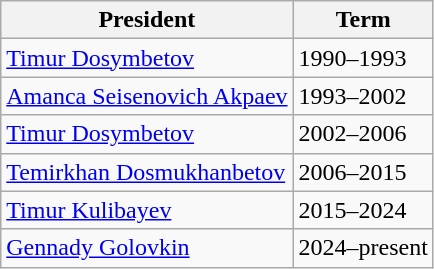<table class="wikitable">
<tr>
<th>President</th>
<th>Term</th>
</tr>
<tr>
<td><a href='#'>Timur Dosymbetov</a></td>
<td>1990–1993</td>
</tr>
<tr>
<td><a href='#'>Amanca Seisenovich Akpaev</a></td>
<td>1993–2002</td>
</tr>
<tr>
<td><a href='#'>Timur Dosymbetov</a></td>
<td>2002–2006</td>
</tr>
<tr>
<td><a href='#'>Temirkhan Dosmukhanbetov</a></td>
<td>2006–2015</td>
</tr>
<tr>
<td><a href='#'>Timur Kulibayev</a></td>
<td>2015–2024</td>
</tr>
<tr>
<td><a href='#'>Gennady Golovkin</a></td>
<td>2024–present</td>
</tr>
</table>
